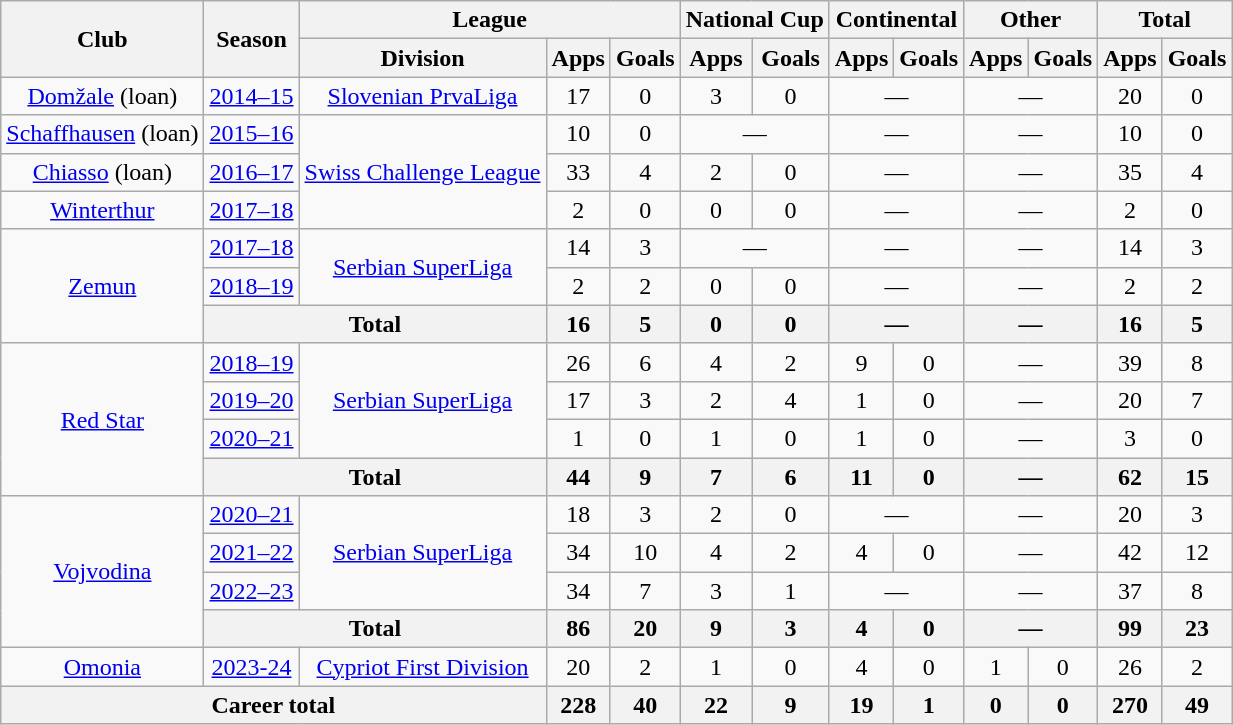<table class="wikitable" style="text-align:center">
<tr>
<th rowspan="2">Club</th>
<th rowspan="2">Season</th>
<th colspan="3">League</th>
<th colspan="2">National Cup</th>
<th colspan="2">Continental</th>
<th colspan="2">Other</th>
<th colspan="2">Total</th>
</tr>
<tr>
<th>Division</th>
<th>Apps</th>
<th>Goals</th>
<th>Apps</th>
<th>Goals</th>
<th>Apps</th>
<th>Goals</th>
<th>Apps</th>
<th>Goals</th>
<th>Apps</th>
<th>Goals</th>
</tr>
<tr>
<td><a href='#'>Domžale</a> (loan)</td>
<td><a href='#'>2014–15</a></td>
<td><a href='#'>Slovenian PrvaLiga</a></td>
<td>17</td>
<td>0</td>
<td>3</td>
<td>0</td>
<td colspan="2">—</td>
<td colspan="2">—</td>
<td>20</td>
<td>0</td>
</tr>
<tr>
<td><a href='#'>Schaffhausen</a> (loan)</td>
<td><a href='#'>2015–16</a></td>
<td rowspan="3"><a href='#'>Swiss Challenge League</a></td>
<td>10</td>
<td>0</td>
<td colspan="2">—</td>
<td colspan="2">—</td>
<td colspan="2">—</td>
<td>10</td>
<td>0</td>
</tr>
<tr>
<td><a href='#'>Chiasso</a> (loan)</td>
<td><a href='#'>2016–17</a></td>
<td>33</td>
<td>4</td>
<td>2</td>
<td>0</td>
<td colspan="2">—</td>
<td colspan="2">—</td>
<td>35</td>
<td>4</td>
</tr>
<tr>
<td><a href='#'>Winterthur</a></td>
<td><a href='#'>2017–18</a></td>
<td>2</td>
<td>0</td>
<td>0</td>
<td>0</td>
<td colspan="2">—</td>
<td colspan="2">—</td>
<td>2</td>
<td>0</td>
</tr>
<tr>
<td rowspan="3"><a href='#'>Zemun</a></td>
<td><a href='#'>2017–18</a></td>
<td rowspan="2"><a href='#'>Serbian SuperLiga</a></td>
<td>14</td>
<td>3</td>
<td colspan="2">—</td>
<td colspan="2">—</td>
<td colspan="2">—</td>
<td>14</td>
<td>3</td>
</tr>
<tr>
<td><a href='#'>2018–19</a></td>
<td>2</td>
<td>2</td>
<td>0</td>
<td>0</td>
<td colspan="2">—</td>
<td colspan="2">—</td>
<td>2</td>
<td>2</td>
</tr>
<tr>
<th colspan="2">Total</th>
<th>16</th>
<th>5</th>
<th>0</th>
<th>0</th>
<th colspan="2">—</th>
<th colspan="2">—</th>
<th>16</th>
<th>5</th>
</tr>
<tr>
<td rowspan="4"><a href='#'>Red Star</a></td>
<td><a href='#'>2018–19</a></td>
<td rowspan="3"><a href='#'>Serbian SuperLiga</a></td>
<td>26</td>
<td>6</td>
<td>4</td>
<td>2</td>
<td>9</td>
<td>0</td>
<td colspan="2">—</td>
<td>39</td>
<td>8</td>
</tr>
<tr>
<td><a href='#'>2019–20</a></td>
<td>17</td>
<td>3</td>
<td>2</td>
<td>4</td>
<td>1</td>
<td>0</td>
<td colspan="2">—</td>
<td>20</td>
<td>7</td>
</tr>
<tr>
<td><a href='#'>2020–21</a></td>
<td>1</td>
<td>0</td>
<td>1</td>
<td>0</td>
<td>1</td>
<td>0</td>
<td colspan="2">—</td>
<td>3</td>
<td>0</td>
</tr>
<tr>
<th colspan="2">Total</th>
<th>44</th>
<th>9</th>
<th>7</th>
<th>6</th>
<th>11</th>
<th>0</th>
<th colspan="2">—</th>
<th>62</th>
<th>15</th>
</tr>
<tr>
<td rowspan="4"><a href='#'>Vojvodina</a></td>
<td><a href='#'>2020–21</a></td>
<td rowspan="3"><a href='#'>Serbian SuperLiga</a></td>
<td>18</td>
<td>3</td>
<td>2</td>
<td>0</td>
<td colspan="2">—</td>
<td colspan="2">—</td>
<td>20</td>
<td>3</td>
</tr>
<tr>
<td><a href='#'>2021–22</a></td>
<td>34</td>
<td>10</td>
<td>4</td>
<td>2</td>
<td>4</td>
<td>0</td>
<td colspan="2">—</td>
<td>42</td>
<td>12</td>
</tr>
<tr>
<td><a href='#'>2022–23</a></td>
<td>34</td>
<td>7</td>
<td>3</td>
<td>1</td>
<td colspan="2">—</td>
<td colspan="2">—</td>
<td>37</td>
<td>8</td>
</tr>
<tr>
<th colspan="2">Total</th>
<th>86</th>
<th>20</th>
<th>9</th>
<th>3</th>
<th>4</th>
<th>0</th>
<th colspan="2">—</th>
<th>99</th>
<th>23</th>
</tr>
<tr>
<td><a href='#'>Omonia</a></td>
<td><a href='#'>2023-24</a></td>
<td><a href='#'>Cypriot First Division</a></td>
<td>20</td>
<td>2</td>
<td>1</td>
<td>0</td>
<td>4</td>
<td>0</td>
<td>1</td>
<td>0</td>
<td>26</td>
<td>2</td>
</tr>
<tr>
<th colspan="3">Career total</th>
<th>228</th>
<th>40</th>
<th>22</th>
<th>9</th>
<th>19</th>
<th>1</th>
<th>0</th>
<th>0</th>
<th>270</th>
<th>49</th>
</tr>
</table>
